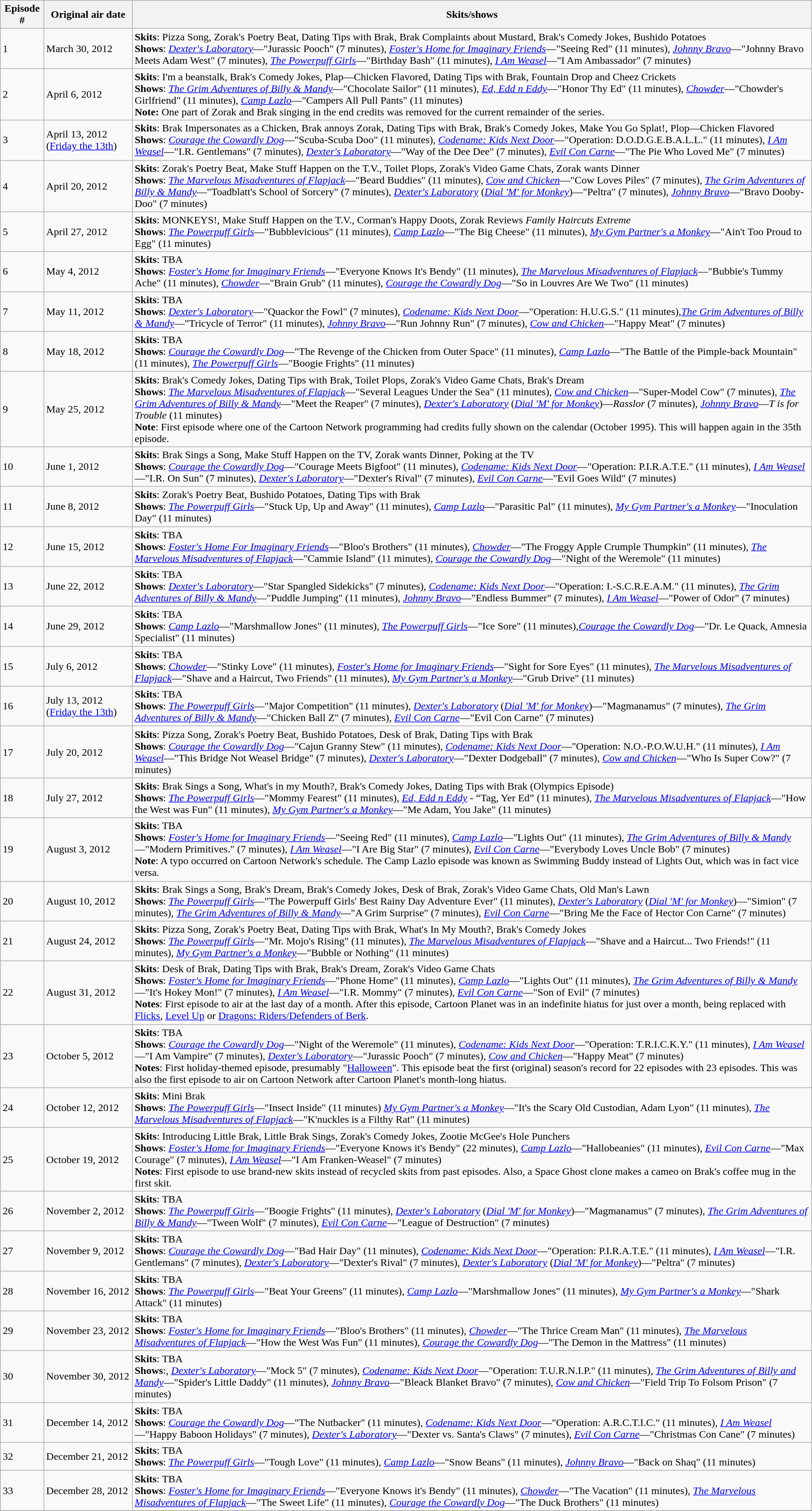<table class="wikitable">
<tr>
<th>Episode #</th>
<th>Original air date</th>
<th>Skits/shows</th>
</tr>
<tr>
<td>1</td>
<td>March 30, 2012</td>
<td><strong>Skits</strong>: Pizza Song, Zorak's Poetry Beat, Dating Tips with Brak, Brak Complaints about Mustard, Brak's Comedy Jokes, Bushido Potatoes<br><strong>Shows</strong>: <em><a href='#'>Dexter's Laboratory</a></em>—"Jurassic Pooch" (7 minutes), <em><a href='#'>Foster's Home for Imaginary Friends</a></em>—"Seeing Red" (11 minutes), <em><a href='#'>Johnny Bravo</a></em>—"Johnny Bravo Meets Adam West" (7 minutes), <em><a href='#'>The Powerpuff Girls</a></em>—"Birthday Bash" (11 minutes), <em><a href='#'>I Am Weasel</a></em>—"I Am Ambassador" (7 minutes)</td>
</tr>
<tr>
<td>2</td>
<td>April 6, 2012</td>
<td><strong>Skits</strong>: I'm a beanstalk, Brak's Comedy Jokes, Plap—Chicken Flavored, Dating Tips with Brak, Fountain Drop and Cheez Crickets<br><strong>Shows</strong>: <em><a href='#'>The Grim Adventures of Billy & Mandy</a></em>—"Chocolate Sailor" (11 minutes), <em><a href='#'>Ed, Edd n Eddy</a></em>—"Honor Thy Ed" (11 minutes), <em><a href='#'>Chowder</a></em>—"Chowder's Girlfriend" (11 minutes), <em><a href='#'>Camp Lazlo</a></em>—"Campers All Pull Pants" (11 minutes)<br><strong>Note:</strong> One part of Zorak and Brak singing in the end credits was removed for the current remainder of the series.</td>
</tr>
<tr>
<td>3</td>
<td>April 13, 2012 (<a href='#'>Friday the 13th</a>)</td>
<td><strong>Skits</strong>: Brak Impersonates as a Chicken, Brak annoys Zorak, Dating Tips with Brak, Brak's Comedy Jokes, Make You Go Splat!, Plop—Chicken Flavored<br><strong>Shows</strong>: <em><a href='#'>Courage the Cowardly Dog</a></em>—"Scuba-Scuba Doo" (11 minutes), <em><a href='#'>Codename: Kids Next Door</a></em>—"Operation: D.O.D.G.E.B.A.L.L." (11 minutes), <em><a href='#'>I Am Weasel</a></em>—"I.R. Gentlemans" (7 minutes), <em><a href='#'>Dexter's Laboratory</a></em>—"Way of the Dee Dee" (7 minutes), <em><a href='#'>Evil Con Carne</a></em>—"The Pie Who Loved Me" (7 minutes)</td>
</tr>
<tr>
<td>4</td>
<td>April 20, 2012</td>
<td><strong>Skits</strong>: Zorak's Poetry Beat, Make Stuff Happen on the T.V., Toilet Plops, Zorak's Video Game Chats, Zorak wants Dinner<br><strong>Shows</strong>: <em><a href='#'>The Marvelous Misadventures of Flapjack</a></em>—"Beard Buddies" (11 minutes), <em><a href='#'>Cow and Chicken</a></em>—"Cow Loves Piles" (7 minutes), <em><a href='#'>The Grim Adventures of Billy & Mandy</a></em>—"Toadblatt's School of Sorcery" (7 minutes), <em><a href='#'>Dexter's Laboratory</a></em> (<em><a href='#'>Dial 'M' for Monkey</a></em>)—"Peltra" (7 minutes), <em><a href='#'>Johnny Bravo</a></em>—"Bravo Dooby-Doo" (7 minutes)</td>
</tr>
<tr>
<td>5</td>
<td>April 27, 2012</td>
<td><strong>Skits</strong>: MONKEYS!, Make Stuff Happen on the T.V., Corman's Happy Doots, Zorak Reviews <em>Family Haircuts Extreme</em><br><strong>Shows</strong>: <em><a href='#'>The Powerpuff Girls</a></em>—"Bubblevicious" (11 minutes), <em><a href='#'>Camp Lazlo</a></em>—"The Big Cheese" (11 minutes),  <em><a href='#'>My Gym Partner's a Monkey</a></em>—"Ain't Too Proud to Egg" (11 minutes)</td>
</tr>
<tr>
<td>6</td>
<td>May 4, 2012</td>
<td><strong>Skits</strong>: TBA<br><strong>Shows</strong>: <em><a href='#'>Foster's Home for Imaginary Friends</a></em>—"Everyone Knows It's Bendy" (11 minutes), <em><a href='#'>The Marvelous Misadventures of Flapjack</a></em>—"Bubbie's Tummy Ache" (11 minutes), <em><a href='#'>Chowder</a></em>—"Brain Grub" (11 minutes), <em><a href='#'>Courage the Cowardly Dog</a></em>—"So in Louvres Are We Two" (11 minutes)</td>
</tr>
<tr>
<td>7</td>
<td>May 11, 2012</td>
<td><strong>Skits</strong>: TBA<br><strong>Shows</strong>: <em><a href='#'>Dexter's Laboratory</a></em>—"Quackor the Fowl" (7 minutes), <em><a href='#'>Codename: Kids Next Door</a></em>—"Operation: H.U.G.S." (11 minutes),<em><a href='#'>The Grim Adventures of Billy & Mandy</a></em>—"Tricycle of Terror" (11 minutes), <em><a href='#'>Johnny Bravo</a></em>—"Run Johnny Run" (7 minutes), <em><a href='#'>Cow and Chicken</a></em>—"Happy Meat" (7 minutes)</td>
</tr>
<tr>
<td>8</td>
<td>May 18, 2012</td>
<td><strong>Skits</strong>: TBA<br><strong>Shows</strong>: <em><a href='#'>Courage the Cowardly Dog</a></em>—"The Revenge of the Chicken from Outer Space" (11 minutes), <em><a href='#'>Camp Lazlo</a></em>—"The Battle of the Pimple-back Mountain" (11 minutes), <em><a href='#'>The Powerpuff Girls</a></em>—"Boogie Frights" (11 minutes)</td>
</tr>
<tr>
<td>9</td>
<td>May 25, 2012</td>
<td><strong>Skits</strong>: Brak's Comedy Jokes, Dating Tips with Brak, Toilet Plops, Zorak's Video Game Chats, Brak's Dream<br><strong>Shows</strong>: <em><a href='#'>The Marvelous Misadventures of Flapjack</a></em>—"Several Leagues Under the Sea" (11 minutes), <em><a href='#'>Cow and Chicken</a></em>—"Super-Model Cow" (7 minutes), <em><a href='#'>The Grim Adventures of Billy & Mandy</a></em>—"Meet the Reaper" (7 minutes), <em><a href='#'>Dexter's Laboratory</a></em> (<em><a href='#'>Dial 'M' for Monkey</a></em>)—<em>Rasslor</em> (7 minutes), <em><a href='#'>Johnny Bravo</a></em>—<em>T is for Trouble</em> (11 minutes)<br><strong>Note</strong>: First episode where one of the Cartoon Network programming had credits fully shown on the calendar (October 1995). This will happen again in the 35th episode.</td>
</tr>
<tr>
<td>10</td>
<td>June 1, 2012</td>
<td><strong>Skits</strong>: Brak Sings a Song, Make Stuff Happen on the TV, Zorak wants Dinner, Poking at the TV<br><strong>Shows</strong>: <em><a href='#'>Courage the Cowardly Dog</a></em>—"Courage Meets Bigfoot" (11 minutes), <em><a href='#'>Codename: Kids Next Door</a></em>—"Operation:  P.I.R.A.T.E." (11 minutes), <em><a href='#'>I Am Weasel</a></em>—"I.R. On Sun" (7 minutes), <em><a href='#'>Dexter's Laboratory</a></em>—"Dexter's Rival" (7 minutes), <em><a href='#'>Evil Con Carne</a></em>—"Evil Goes Wild" (7 minutes)</td>
</tr>
<tr>
<td>11</td>
<td>June 8, 2012</td>
<td><strong>Skits</strong>: Zorak's Poetry Beat, Bushido Potatoes, Dating Tips with Brak<br><strong>Shows</strong>: <em><a href='#'>The Powerpuff Girls</a></em>—"Stuck Up, Up and Away" (11 minutes), <em><a href='#'>Camp Lazlo</a></em>—"Parasitic Pal" (11 minutes), <em><a href='#'>My Gym Partner's a Monkey</a></em>—"Inoculation Day" (11 minutes)</td>
</tr>
<tr>
<td>12</td>
<td>June 15, 2012</td>
<td><strong>Skits</strong>: TBA<br><strong>Shows</strong>: <em><a href='#'>Foster's Home For Imaginary Friends</a></em>—"Bloo's Brothers" (11 minutes), <em><a href='#'>Chowder</a></em>—"The Froggy Apple Crumple Thumpkin" (11 minutes), <em><a href='#'>The Marvelous Misadventures of Flapjack</a></em>—"Cammie Island" (11 minutes), <em><a href='#'>Courage the Cowardly Dog</a></em>—"Night of the Weremole" (11 minutes)</td>
</tr>
<tr>
<td>13</td>
<td>June 22, 2012</td>
<td><strong>Skits</strong>: TBA<br><strong>Shows</strong>: <em><a href='#'>Dexter's Laboratory</a></em>—"Star Spangled Sidekicks" (7 minutes), <em><a href='#'>Codename: Kids Next Door</a></em>—"Operation: I.-S.C.R.E.A.M." (11 minutes), <em><a href='#'>The Grim Adventures of Billy & Mandy</a></em>—"Puddle Jumping" (11 minutes), <em><a href='#'>Johnny Bravo</a></em>—"Endless Bummer" (7 minutes), <em><a href='#'>I Am Weasel</a></em>—"Power of Odor" (7 minutes)</td>
</tr>
<tr>
<td>14</td>
<td>June 29, 2012</td>
<td><strong>Skits</strong>: TBA<br><strong>Shows</strong>: <em><a href='#'>Camp Lazlo</a></em>—"Marshmallow Jones" (11 minutes), <em><a href='#'>The Powerpuff Girls</a></em>—"Ice Sore" (11 minutes),<em><a href='#'>Courage the Cowardly Dog</a></em>—"Dr. Le Quack, Amnesia Specialist" (11 minutes)</td>
</tr>
<tr>
<td>15</td>
<td>July 6, 2012</td>
<td><strong>Skits</strong>: TBA<br><strong>Shows</strong>: <em><a href='#'>Chowder</a></em>—"Stinky Love" (11 minutes), <em><a href='#'>Foster's Home for Imaginary Friends</a></em>—"Sight for Sore Eyes" (11 minutes), <em><a href='#'>The Marvelous Misadventures of Flapjack</a></em>—"Shave and a Haircut, Two Friends" (11 minutes), <em><a href='#'>My Gym Partner's a Monkey</a></em>—"Grub Drive" (11 minutes)</td>
</tr>
<tr>
<td>16</td>
<td>July 13, 2012 (<a href='#'>Friday the 13th</a>)</td>
<td><strong>Skits</strong>: TBA<br><strong>Shows</strong>: <em><a href='#'>The Powerpuff Girls</a></em>—"Major Competition" (11 minutes), <em><a href='#'>Dexter's Laboratory</a></em> (<em><a href='#'>Dial 'M' for Monkey</a></em>)—"Magmanamus" (7 minutes), <em><a href='#'>The Grim Adventures of Billy & Mandy</a></em>—"Chicken Ball Z" (7 minutes), <em><a href='#'>Evil Con Carne</a></em>—"Evil Con Carne" (7 minutes)</td>
</tr>
<tr "">
<td>17</td>
<td>July 20, 2012</td>
<td><strong>Skits</strong>: Pizza Song, Zorak's Poetry Beat, Bushido Potatoes, Desk of Brak, Dating Tips with Brak<br><strong>Shows</strong>: <em><a href='#'>Courage the Cowardly Dog</a></em>—"Cajun Granny Stew" (11 minutes), <em><a href='#'>Codename: Kids Next Door</a></em>—"Operation:  N.O.-P.O.W.U.H." (11 minutes),  <em><a href='#'>I Am Weasel</a></em>—"This Bridge Not Weasel Bridge" (7 minutes), <em><a href='#'>Dexter's Laboratory</a></em>—"Dexter Dodgeball" (7 minutes), <em><a href='#'>Cow and Chicken</a></em>—"Who Is Super Cow?" (7 minutes)</td>
</tr>
<tr>
<td>18</td>
<td>July 27, 2012</td>
<td><strong>Skits</strong>: Brak Sings a Song, What's in my Mouth?, Brak's Comedy Jokes, Dating Tips with Brak (Olympics Episode)<br><strong>Shows</strong>: <em><a href='#'>The Powerpuff Girls</a></em>—"Mommy Fearest" (11 minutes), <em><a href='#'>Ed, Edd n Eddy</a></em> - “Tag, Yer Ed” (11 minutes), <em><a href='#'>The Marvelous Misadventures of Flapjack</a></em>—"How the West was Fun" (11 minutes),  <em><a href='#'>My Gym Partner's a Monkey</a></em>—"Me Adam, You Jake" (11 minutes)</td>
</tr>
<tr>
<td>19</td>
<td>August 3, 2012</td>
<td><strong>Skits</strong>: TBA<br><strong>Shows</strong>: <em><a href='#'>Foster's Home for Imaginary Friends</a></em>—"Seeing Red" (11 minutes), <em><a href='#'>Camp Lazlo</a></em>—"Lights Out" (11 minutes), <em><a href='#'>The Grim Adventures of Billy & Mandy</a></em>—"Modern Primitives." (7 minutes), <em><a href='#'>I Am Weasel</a></em>—"I Are Big Star" (7 minutes), <em><a href='#'>Evil Con Carne</a></em>—"Everybody Loves Uncle Bob" (7 minutes)<br><strong>Note</strong>: A typo occurred on Cartoon Network's schedule. The Camp Lazlo episode was known as Swimming Buddy instead of Lights Out, which was in fact vice versa.</td>
</tr>
<tr>
<td>20</td>
<td>August 10, 2012</td>
<td><strong>Skits</strong>: Brak Sings a Song, Brak's Dream, Brak's Comedy Jokes, Desk of Brak, Zorak's Video Game Chats, Old Man's Lawn<br><strong>Shows</strong>: <em><a href='#'>The Powerpuff Girls</a></em>—"The Powerpuff Girls' Best Rainy Day Adventure Ever" (11 minutes), <em><a href='#'>Dexter's Laboratory</a></em> (<em><a href='#'>Dial 'M' for Monkey</a></em>)—"Simion" (7 minutes),  <em><a href='#'>The Grim Adventures of Billy & Mandy</a></em>—"A Grim Surprise" (7 minutes), <em><a href='#'>Evil Con Carne</a></em>—"Bring Me the Face of Hector Con Carne" (7 minutes)</td>
</tr>
<tr>
<td>21</td>
<td>August 24, 2012</td>
<td><strong>Skits</strong>: Pizza Song, Zorak's Poetry Beat, Dating Tips with Brak, What's In My Mouth?, Brak's Comedy Jokes<br><strong>Shows</strong>: <em><a href='#'>The Powerpuff Girls</a></em>—"Mr. Mojo's Rising" (11 minutes),  <em><a href='#'>The Marvelous Misadventures of Flapjack</a></em>—"Shave and a Haircut... Two Friends!" (11 minutes), <em><a href='#'>My Gym Partner's a Monkey</a></em>—"Bubble or Nothing" (11 minutes)</td>
</tr>
<tr>
<td>22</td>
<td>August 31, 2012</td>
<td><strong>Skits</strong>: Desk of Brak, Dating Tips with Brak, Brak's Dream, Zorak's Video Game Chats<br><strong>Shows</strong>: <em><a href='#'>Foster's Home for Imaginary Friends</a></em>—"Phone Home" (11 minutes), <em><a href='#'>Camp Lazlo</a></em>—"Lights Out" (11 minutes), <em><a href='#'>The Grim Adventures of Billy & Mandy</a></em>—"It's Hokey Mon!" (7 minutes), <em><a href='#'>I Am Weasel</a></em>—"I.R. Mommy" (7 minutes), <em><a href='#'>Evil Con Carne</a></em>—"Son of Evil" (7 minutes)<br><strong>Notes</strong>: First episode to air at the last day of a month. After this episode, Cartoon Planet was in an indefinite hiatus for just over a month, being replaced with <a href='#'>Flicks</a>, <a href='#'>Level Up</a> or <a href='#'>Dragons: Riders/Defenders of Berk</a>.</td>
</tr>
<tr>
<td>23</td>
<td>October 5, 2012</td>
<td><strong>Skits</strong>: TBA<br><strong>Shows</strong>: <em><a href='#'>Courage the Cowardly Dog</a></em>—"Night of the Weremole" (11 minutes), <em><a href='#'>Codename: Kids Next Door</a></em>—"Operation: T.R.I.C.K.Y." (11 minutes), <em><a href='#'>I Am Weasel</a></em>—"I Am Vampire" (7 minutes), <em><a href='#'>Dexter's Laboratory</a></em>—"Jurassic Pooch" (7 minutes),  <em><a href='#'>Cow and Chicken</a></em>—"Happy Meat" (7 minutes)<br><strong>Notes</strong>: First holiday-themed episode, presumably "<a href='#'>Halloween</a>". This episode beat the first (original) season's record for 22 episodes with 23 episodes. This was also the first episode to air on Cartoon Network after Cartoon Planet's month-long hiatus.</td>
</tr>
<tr>
<td>24</td>
<td>October 12, 2012</td>
<td><strong>Skits</strong>: Mini Brak<br><strong>Shows</strong>: <em><a href='#'>The Powerpuff Girls</a></em>—"Insect Inside" (11 minutes) <em><a href='#'>My Gym Partner's a Monkey</a></em>—"It's the Scary Old Custodian, Adam Lyon" (11 minutes), <em><a href='#'>The Marvelous Misadventures of Flapjack</a></em>—"K'nuckles is a Filthy Rat" (11 minutes)</td>
</tr>
<tr>
<td>25</td>
<td>October 19, 2012</td>
<td><strong>Skits</strong>: Introducing Little Brak, Little Brak Sings, Zorak's Comedy Jokes, Zootie McGee's Hole Punchers<br><strong>Shows</strong>: <em><a href='#'>Foster's Home for Imaginary Friends</a></em>—"Everyone Knows it's Bendy" (22 minutes), <em><a href='#'>Camp Lazlo</a></em>—"Hallobeanies" (11 minutes), <em><a href='#'>Evil Con Carne</a></em>—"Max Courage" (7 minutes), <em><a href='#'>I Am Weasel</a></em>—"I Am Franken-Weasel" (7 minutes)<br><strong>Notes</strong>: First episode to use brand-new skits instead of recycled skits from past episodes. Also, a Space Ghost clone makes a cameo on Brak's coffee mug in the first skit.</td>
</tr>
<tr>
<td>26</td>
<td>November 2, 2012</td>
<td><strong>Skits</strong>: TBA<br><strong>Shows</strong>: <em><a href='#'>The Powerpuff Girls</a></em>—"Boogie Frights" (11 minutes), <em><a href='#'>Dexter's Laboratory</a></em> (<em><a href='#'>Dial 'M' for Monkey</a></em>)—"Magmanamus" (7 minutes), <em><a href='#'>The Grim Adventures of Billy & Mandy</a></em>—"Tween Wolf" (7 minutes), <em><a href='#'>Evil Con Carne</a></em>—"League of Destruction" (7 minutes)</td>
</tr>
<tr>
<td>27</td>
<td>November 9, 2012</td>
<td><strong>Skits</strong>: TBA<br><strong>Shows</strong>: <em><a href='#'>Courage the Cowardly Dog</a></em>—"Bad Hair Day" (11 minutes), <em><a href='#'>Codename: Kids Next Door</a></em>—"Operation: P.I.R.A.T.E." (11 minutes), <em><a href='#'>I Am Weasel</a></em>—"I.R. Gentlemans" (7 minutes), <em><a href='#'>Dexter's Laboratory</a></em>—"Dexter's Rival" (7 minutes), <em><a href='#'>Dexter's Laboratory</a></em> (<em><a href='#'>Dial 'M' for Monkey</a></em>)—"Peltra" (7 minutes)</td>
</tr>
<tr>
<td>28</td>
<td>November 16, 2012</td>
<td><strong>Skits</strong>: TBA<br><strong>Shows</strong>: <em><a href='#'>The Powerpuff Girls</a></em>—"Beat Your Greens" (11 minutes), <em><a href='#'>Camp Lazlo</a></em>—"Marshmallow Jones" (11 minutes),  <em><a href='#'>My Gym Partner's a Monkey</a></em>—"Shark Attack" (11 minutes)</td>
</tr>
<tr>
<td>29</td>
<td>November 23, 2012</td>
<td><strong>Skits</strong>: TBA<br><strong>Shows</strong>: <em><a href='#'>Foster's Home for Imaginary Friends</a></em>—"Bloo's Brothers" (11 minutes), <em><a href='#'>Chowder</a></em>—"The Thrice Cream Man" (11 minutes), <em><a href='#'>The Marvelous Misadventures of Flapjack</a></em>—"How the West Was Fun" (11 minutes), <em><a href='#'>Courage the Cowardly Dog</a></em>—"The Demon in the Mattress" (11 minutes)</td>
</tr>
<tr>
<td>30</td>
<td>November 30, 2012</td>
<td><strong>Skits</strong>: TBA<br><strong>Shows</strong>:, <em><a href='#'>Dexter's Laboratory</a></em>—"Mock 5" (7 minutes), <em><a href='#'>Codename: Kids Next Door</a></em>—"Operation: T.U.R.N.I.P." (11 minutes), <em><a href='#'>The Grim Adventures of Billy and Mandy</a></em>—"Spider's Little Daddy" (11 minutes), <em><a href='#'>Johnny Bravo</a></em>—"Bleack Blanket Bravo" (7 minutes), <em><a href='#'>Cow and Chicken</a></em>—"Field Trip To Folsom Prison" (7 minutes)</td>
</tr>
<tr>
<td>31</td>
<td>December 14, 2012</td>
<td><strong>Skits</strong>: TBA<br><strong>Shows</strong>: <em><a href='#'>Courage the Cowardly Dog</a></em>—"The Nutbacker" (11 minutes), <em><a href='#'>Codename: Kids Next Door</a></em>—"Operation: A.R.C.T.I.C." (11 minutes), <em><a href='#'>I Am Weasel</a></em>—"Happy Baboon Holidays" (7 minutes), <em><a href='#'>Dexter's Laboratory</a></em>—"Dexter vs. Santa's Claws" (7 minutes), <em><a href='#'>Evil Con Carne</a></em>—"Christmas Con Cane" (7 minutes)</td>
</tr>
<tr>
<td>32</td>
<td>December 21, 2012</td>
<td><strong>Skits</strong>: TBA<br><strong>Shows</strong>: <em><a href='#'>The Powerpuff Girls</a></em>—"Tough Love" (11 minutes), <em><a href='#'>Camp Lazlo</a></em>—"Snow Beans" (11 minutes),  <em><a href='#'>Johnny Bravo</a></em>—"Back on Shaq" (11 minutes)</td>
</tr>
<tr>
<td>33</td>
<td>December 28, 2012</td>
<td><strong>Skits</strong>: TBA<br><strong>Shows</strong>: <em><a href='#'>Foster's Home for Imaginary Friends</a></em>—"Everyone Knows it's Bendy" (11 minutes), <em><a href='#'>Chowder</a></em>—"The Vacation" (11 minutes), <em><a href='#'>The Marvelous Misadventures of Flapjack</a></em>—"The Sweet Life" (11 minutes), <em><a href='#'>Courage the Cowardly Dog</a></em>—"The Duck Brothers" (11 minutes)</td>
</tr>
<tr>
</tr>
</table>
